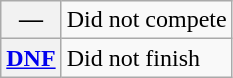<table class="wikitable">
<tr>
<th scope="row">—</th>
<td>Did not compete</td>
</tr>
<tr>
<th scope="row"><a href='#'>DNF</a></th>
<td>Did not finish</td>
</tr>
</table>
